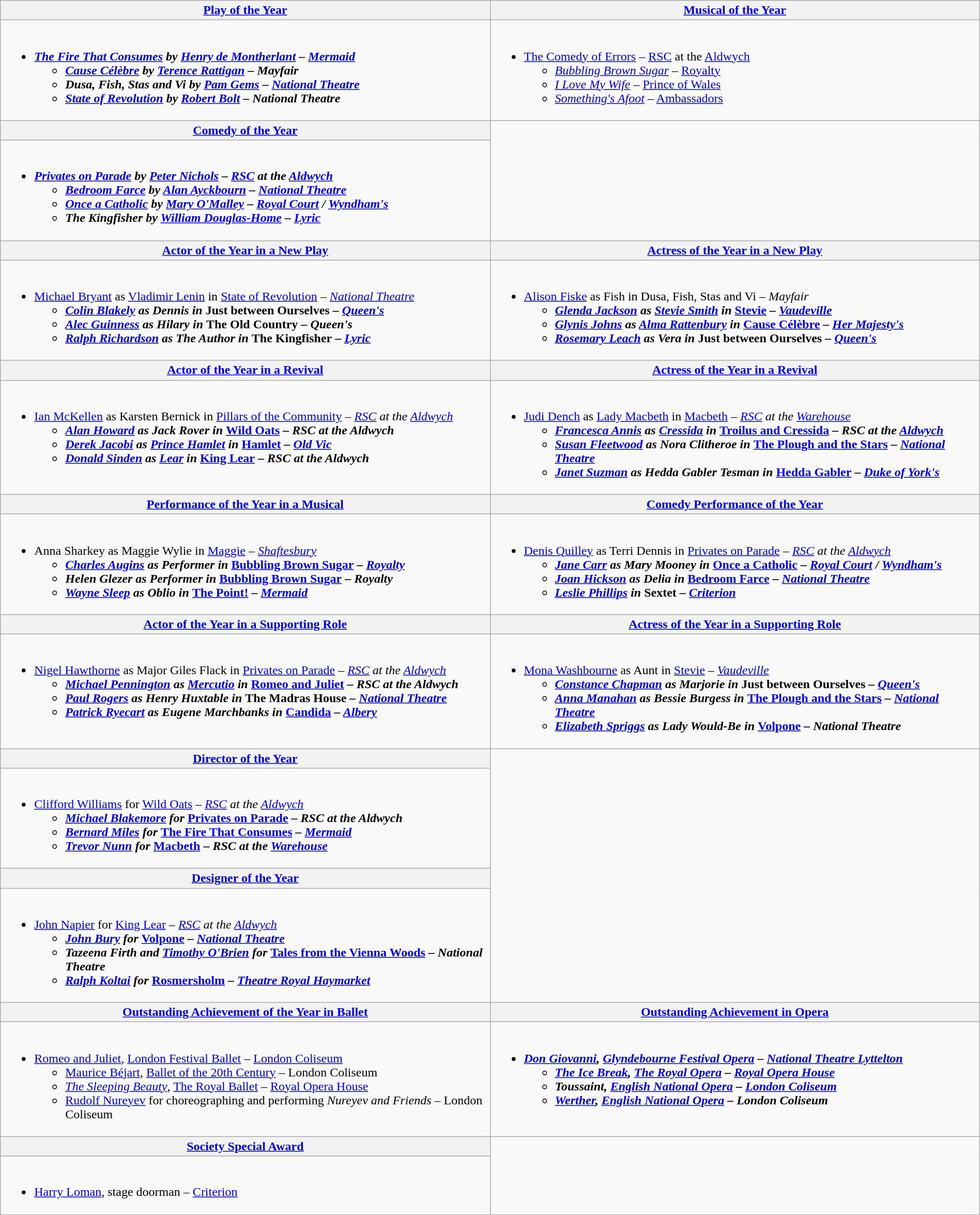<table class=wikitable width="100%">
<tr>
<th width="50%"><a href='#'>Play of the Year</a></th>
<th width="50%"><a href='#'>Musical of the Year</a></th>
</tr>
<tr>
<td valign="top"><br><ul><li><strong><em><a href='#'>The Fire That Consumes</a><em> by <a href='#'>Henry de Montherlant</a> – <a href='#'>Mermaid</a><strong><ul><li></em><a href='#'>Cause Célèbre</a><em> by <a href='#'>Terence Rattigan</a> – Mayfair</li><li></em>Dusa, Fish, Stas and Vi<em> by <a href='#'>Pam Gems</a> – <a href='#'>National Theatre</a></li><li></em><a href='#'>State of Revolution</a><em> by <a href='#'>Robert Bolt</a> – National Theatre</li></ul></li></ul></td>
<td valign="top"><br><ul><li></em></strong><a href='#'>The Comedy of Errors</a></em> – <a href='#'>RSC</a> at the <a href='#'>Aldwych</a></strong><ul><li><em><a href='#'>Bubbling Brown Sugar</a></em> – <a href='#'>Royalty</a></li><li><em><a href='#'>I Love My Wife</a></em> – <a href='#'>Prince of Wales</a></li><li><em><a href='#'>Something's Afoot</a></em> – <a href='#'>Ambassadors</a></li></ul></li></ul></td>
</tr>
<tr>
<th colspan=1><a href='#'>Comedy of the Year</a></th>
</tr>
<tr>
<td><br><ul><li><strong><em><a href='#'>Privates on Parade</a><em> by <a href='#'>Peter Nichols</a> – <a href='#'>RSC</a> at the <a href='#'>Aldwych</a><strong><ul><li></em><a href='#'>Bedroom Farce</a><em> by <a href='#'>Alan Ayckbourn</a> – <a href='#'>National Theatre</a></li><li></em><a href='#'>Once a Catholic</a><em> by <a href='#'>Mary O'Malley</a> – <a href='#'>Royal Court</a> / <a href='#'>Wyndham's</a></li><li></em>The Kingfisher<em> by <a href='#'>William Douglas-Home</a> – <a href='#'>Lyric</a></li></ul></li></ul></td>
</tr>
<tr>
<th style="width="50%"><a href='#'>Actor of the Year in a New Play</a></th>
<th style="width="50%"><a href='#'>Actress of the Year in a New Play</a></th>
</tr>
<tr>
<td valign="top"><br><ul><li></strong><a href='#'>Michael Bryant</a> as <a href='#'>Vladimir Lenin</a> in </em><a href='#'>State of Revolution</a><em> – <a href='#'>National Theatre</a><strong><ul><li><a href='#'>Colin Blakely</a> as Dennis in </em>Just between Ourselves<em> – <a href='#'>Queen's</a></li><li><a href='#'>Alec Guinness</a> as Hilary in </em>The Old Country<em> – Queen's</li><li><a href='#'>Ralph Richardson</a> as The Author in </em>The Kingfisher<em> – <a href='#'>Lyric</a></li></ul></li></ul></td>
<td valign="top"><br><ul><li></strong><a href='#'>Alison Fiske</a> as Fish in </em>Dusa, Fish, Stas and Vi<em> – Mayfair<strong><ul><li><a href='#'>Glenda Jackson</a> as <a href='#'>Stevie Smith</a> in </em><a href='#'>Stevie</a><em> – <a href='#'>Vaudeville</a></li><li><a href='#'>Glynis Johns</a> as <a href='#'>Alma Rattenbury</a> in </em><a href='#'>Cause Célèbre</a><em> – <a href='#'>Her Majesty's</a></li><li><a href='#'>Rosemary Leach</a> as Vera in </em>Just between Ourselves<em> – <a href='#'>Queen's</a></li></ul></li></ul></td>
</tr>
<tr>
<th style="width="50%"><a href='#'>Actor of the Year in a Revival</a></th>
<th style="width="50%"><a href='#'>Actress of the Year in a Revival</a></th>
</tr>
<tr>
<td valign="top"><br><ul><li></strong><a href='#'>Ian McKellen</a> as Karsten Bernick in </em><a href='#'>Pillars of the Community</a><em> – <a href='#'>RSC</a> at the <a href='#'>Aldwych</a><strong><ul><li><a href='#'>Alan Howard</a> as Jack Rover in </em><a href='#'>Wild Oats</a><em> – RSC at the Aldwych</li><li><a href='#'>Derek Jacobi</a> as <a href='#'>Prince Hamlet</a> in </em><a href='#'>Hamlet</a><em> – <a href='#'>Old Vic</a></li><li><a href='#'>Donald Sinden</a> as <a href='#'>Lear</a> in </em><a href='#'>King Lear</a><em> – RSC at the Aldwych</li></ul></li></ul></td>
<td valign="top"><br><ul><li></strong><a href='#'>Judi Dench</a> as <a href='#'>Lady Macbeth</a> in </em><a href='#'>Macbeth</a><em> – <a href='#'>RSC</a> at the <a href='#'>Warehouse</a><strong><ul><li><a href='#'>Francesca Annis</a> as <a href='#'>Cressida</a> in </em><a href='#'>Troilus and Cressida</a><em> – RSC at the <a href='#'>Aldwych</a></li><li><a href='#'>Susan Fleetwood</a> as Nora Clitheroe in </em><a href='#'>The Plough and the Stars</a><em> – <a href='#'>National Theatre</a></li><li><a href='#'>Janet Suzman</a> as Hedda Gabler Tesman in </em><a href='#'>Hedda Gabler</a><em> – <a href='#'>Duke of York's</a></li></ul></li></ul></td>
</tr>
<tr>
<th colspan=1><a href='#'>Performance of the Year in a Musical</a></th>
<th colspan=1><a href='#'>Comedy Performance of the Year</a></th>
</tr>
<tr>
<td valign="top"><br><ul><li></strong>Anna Sharkey as Maggie Wylie in </em><a href='#'>Maggie</a><em> – <a href='#'>Shaftesbury</a><strong><ul><li><a href='#'>Charles Augins</a> as Performer in </em><a href='#'>Bubbling Brown Sugar</a><em> – <a href='#'>Royalty</a></li><li>Helen Glezer as Performer in </em><a href='#'>Bubbling Brown Sugar</a><em> – Royalty</li><li><a href='#'>Wayne Sleep</a> as Oblio in </em><a href='#'>The Point!</a><em> – <a href='#'>Mermaid</a></li></ul></li></ul></td>
<td valign="top"><br><ul><li></strong><a href='#'>Denis Quilley</a> as Terri Dennis in </em><a href='#'>Privates on Parade</a><em> – <a href='#'>RSC</a> at the <a href='#'>Aldwych</a><strong><ul><li><a href='#'>Jane Carr</a> as Mary Mooney in </em><a href='#'>Once a Catholic</a><em> – <a href='#'>Royal Court</a> / <a href='#'>Wyndham's</a></li><li><a href='#'>Joan Hickson</a> as Delia in </em><a href='#'>Bedroom Farce</a><em> – <a href='#'>National Theatre</a></li><li><a href='#'>Leslie Phillips</a> in </em>Sextet<em> – <a href='#'>Criterion</a></li></ul></li></ul></td>
</tr>
<tr>
<th style="width="50%"><a href='#'>Actor of the Year in a Supporting Role</a></th>
<th style="width="50%"><a href='#'>Actress of the Year in a Supporting Role</a></th>
</tr>
<tr>
<td valign="top"><br><ul><li></strong><a href='#'>Nigel Hawthorne</a> as Major Giles Flack in </em><a href='#'>Privates on Parade</a><em> – <a href='#'>RSC</a> at the <a href='#'>Aldwych</a><strong><ul><li><a href='#'>Michael Pennington</a> as <a href='#'>Mercutio</a> in </em><a href='#'>Romeo and Juliet</a><em> – RSC at the Aldwych</li><li><a href='#'>Paul Rogers</a> as Henry Huxtable in </em>The Madras House<em> – <a href='#'>National Theatre</a></li><li><a href='#'>Patrick Ryecart</a> as Eugene Marchbanks in </em><a href='#'>Candida</a><em> – <a href='#'>Albery</a></li></ul></li></ul></td>
<td valign="top"><br><ul><li></strong><a href='#'>Mona Washbourne</a> as Aunt in </em><a href='#'>Stevie</a><em> – <a href='#'>Vaudeville</a><strong><ul><li><a href='#'>Constance Chapman</a> as Marjorie in </em>Just between Ourselves<em> – <a href='#'>Queen's</a></li><li><a href='#'>Anna Manahan</a> as Bessie Burgess in </em><a href='#'>The Plough and the Stars</a><em> – <a href='#'>National Theatre</a></li><li><a href='#'>Elizabeth Spriggs</a> as Lady Would-Be in </em><a href='#'>Volpone</a><em> – National Theatre</li></ul></li></ul></td>
</tr>
<tr>
<th colspan=1><a href='#'>Director of the Year</a></th>
</tr>
<tr>
<td><br><ul><li></strong><a href='#'>Clifford Williams</a> for </em><a href='#'>Wild Oats</a><em> – <a href='#'>RSC</a> at the <a href='#'>Aldwych</a><strong><ul><li><a href='#'>Michael Blakemore</a> for </em><a href='#'>Privates on Parade</a><em> – RSC at the Aldwych</li><li><a href='#'>Bernard Miles</a> for </em><a href='#'>The Fire That Consumes</a><em> – <a href='#'>Mermaid</a></li><li><a href='#'>Trevor Nunn</a> for </em><a href='#'>Macbeth</a><em> – RSC at the <a href='#'>Warehouse</a></li></ul></li></ul></td>
</tr>
<tr>
<th colspan=1><a href='#'>Designer of the Year</a></th>
</tr>
<tr>
<td><br><ul><li></strong><a href='#'>John Napier</a> for </em><a href='#'>King Lear</a><em> – <a href='#'>RSC</a> at the <a href='#'>Aldwych</a><strong><ul><li><a href='#'>John Bury</a> for </em><a href='#'>Volpone</a><em> – <a href='#'>National Theatre</a></li><li>Tazeena Firth and <a href='#'>Timothy O'Brien</a> for </em><a href='#'>Tales from the Vienna Woods</a><em> – National Theatre</li><li><a href='#'>Ralph Koltai</a> for </em><a href='#'>Rosmersholm</a><em> – <a href='#'>Theatre Royal Haymarket</a></li></ul></li></ul></td>
</tr>
<tr>
<th colspan=1><a href='#'>Outstanding Achievement of the Year in Ballet</a></th>
<th colspan=1><a href='#'>Outstanding Achievement in Opera</a></th>
</tr>
<tr>
<td valign="top"><br><ul><li></em></strong><a href='#'>Romeo and Juliet</a></em>, <a href='#'>London Festival Ballet</a> – <a href='#'>London Coliseum</a></strong><ul><li><a href='#'>Maurice Béjart</a>, <a href='#'>Ballet of the 20th Century</a> – London Coliseum</li><li><em><a href='#'>The Sleeping Beauty</a></em>, <a href='#'>The Royal Ballet</a> – <a href='#'>Royal Opera House</a></li><li><a href='#'>Rudolf Nureyev</a> for choreographing and performing <em>Nureyev and Friends</em> – London Coliseum</li></ul></li></ul></td>
<td valign="top"><br><ul><li><strong><em><a href='#'>Don Giovanni</a><em>, <a href='#'>Glyndebourne Festival Opera</a> – <a href='#'>National Theatre Lyttelton</a><strong><ul><li></em><a href='#'>The Ice Break</a><em>, <a href='#'>The Royal Opera</a> – <a href='#'>Royal Opera House</a></li><li></em>Toussaint<em>, <a href='#'>English National Opera</a> – <a href='#'>London Coliseum</a></li><li></em><a href='#'>Werther</a><em>, <a href='#'>English National Opera</a> – London Coliseum</li></ul></li></ul></td>
</tr>
<tr>
<th colspan=1><a href='#'>Society Special Award</a></th>
</tr>
<tr>
<td><br><ul><li></strong><a href='#'>Harry Loman</a>, stage doorman – <a href='#'>Criterion</a><strong></li></ul></td>
</tr>
</table>
